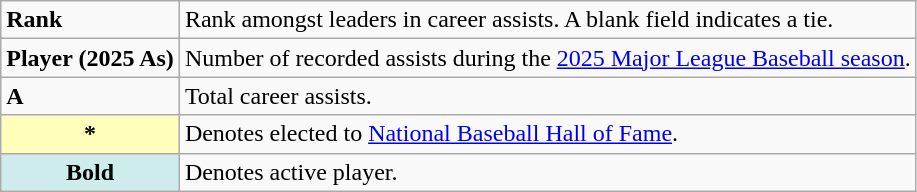<table class="wikitable" style="font-size:100%;">
<tr>
<td><strong>Rank</strong></td>
<td>Rank amongst leaders in career assists. A blank field indicates a tie.</td>
</tr>
<tr>
<td><strong>Player (2025 As)</strong></td>
<td>Number of recorded assists during the <a href='#'>2025 Major League Baseball season</a>.</td>
</tr>
<tr>
<td><strong>A</strong></td>
<td>Total career assists.</td>
</tr>
<tr>
<th scope="row" style="background-color:#ffffbb">*</th>
<td>Denotes elected to <a href='#'>National Baseball Hall of Fame</a>. <br></td>
</tr>
<tr>
<th scope="row" style="background:#cfecec;"><strong>Bold</strong></th>
<td>Denotes active player.<br></td>
</tr>
</table>
